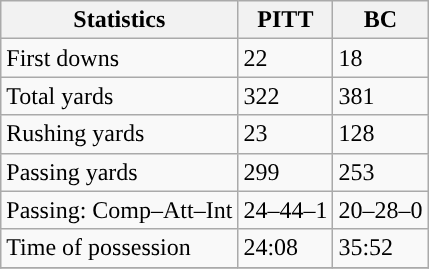<table class="wikitable" style="float: left;">
<tr>
<th>Statistics</th>
<th>PITT</th>
<th>BC</th>
</tr>
<tr>
<td>First downs</td>
<td>22</td>
<td>18</td>
</tr>
<tr>
<td>Total yards</td>
<td>322</td>
<td>381</td>
</tr>
<tr>
<td>Rushing yards</td>
<td>23</td>
<td>128</td>
</tr>
<tr>
<td>Passing yards</td>
<td>299</td>
<td>253</td>
</tr>
<tr>
<td>Passing: Comp–Att–Int</td>
<td>24–44–1</td>
<td>20–28–0</td>
</tr>
<tr>
<td>Time of possession</td>
<td>24:08</td>
<td>35:52</td>
</tr>
<tr>
</tr>
</table>
